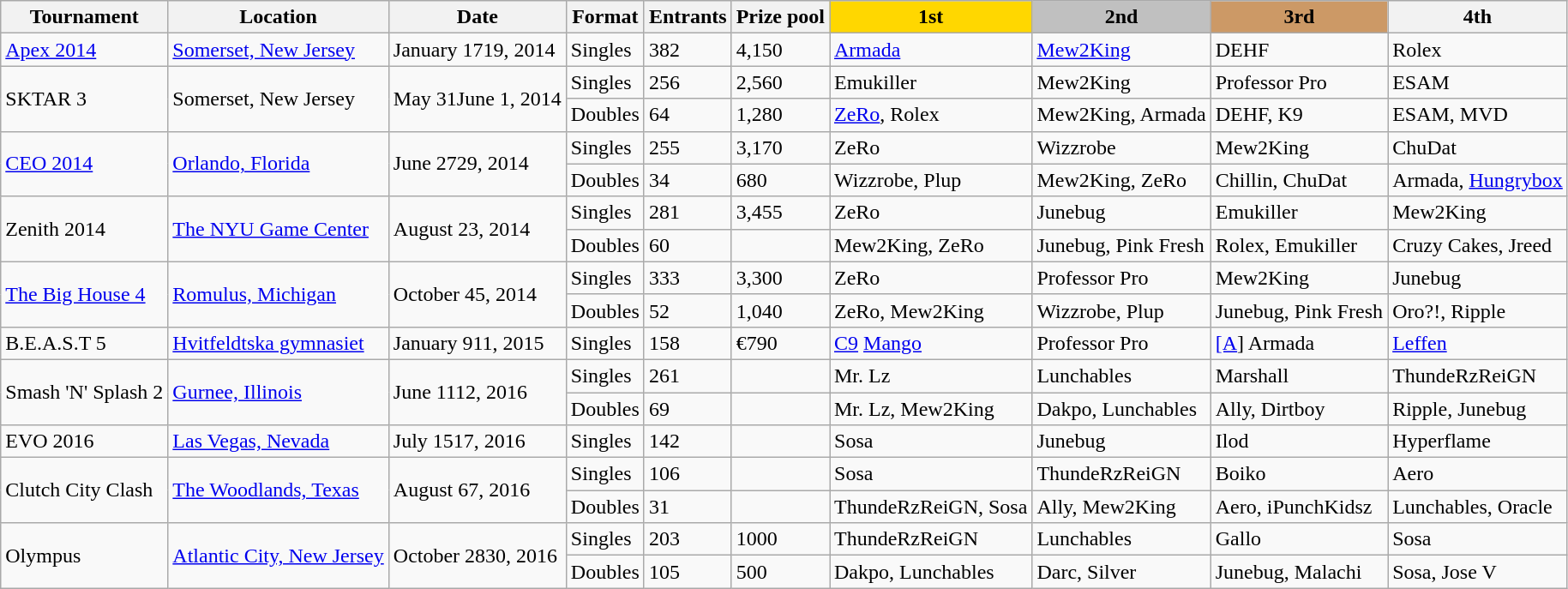<table class="wikitable sortable">
<tr>
<th scope="col">Tournament</th>
<th scope="col">Location</th>
<th scope="col">Date</th>
<th scope="col">Format</th>
<th scope="col">Entrants</th>
<th scope="col">Prize pool</th>
<th scope="col" style="background:gold;">1st</th>
<th scope="col" style="background:silver;">2nd</th>
<th scope="col" style="background:#c96;">3rd</th>
<th scope="col">4th</th>
</tr>
<tr>
<td><a href='#'>Apex 2014</a></td>
<td><a href='#'>Somerset, New Jersey</a></td>
<td data-sort-value="20140117">January 1719, 2014</td>
<td>Singles</td>
<td>382</td>
<td>4,150</td>
<td> <a href='#'>Armada</a></td>
<td> <a href='#'>Mew2King</a></td>
<td>DEHF</td>
<td>Rolex</td>
</tr>
<tr>
<td rowspan="2">SKTAR 3</td>
<td rowspan="2">Somerset, New Jersey</td>
<td rowspan="2" data-sort-value="20140531">May 31June 1, 2014</td>
<td>Singles</td>
<td>256</td>
<td>2,560</td>
<td>Emukiller</td>
<td> Mew2King</td>
<td> Professor Pro</td>
<td>ESAM</td>
</tr>
<tr>
<td>Doubles</td>
<td>64</td>
<td>1,280</td>
<td><a href='#'>ZeRo</a>, Rolex</td>
<td>Mew2King, Armada</td>
<td>DEHF, K9</td>
<td>ESAM, MVD</td>
</tr>
<tr>
<td rowspan="2"><a href='#'>CEO 2014</a></td>
<td rowspan="2"><a href='#'>Orlando, Florida</a></td>
<td rowspan="2" data-sort-value="20140627">June 2729, 2014</td>
<td>Singles</td>
<td>255</td>
<td>3,170</td>
<td>ZeRo</td>
<td>Wizzrobe</td>
<td> Mew2King</td>
<td> ChuDat</td>
</tr>
<tr>
<td>Doubles</td>
<td>34</td>
<td>680</td>
<td>Wizzrobe, Plup</td>
<td>Mew2King, ZeRo</td>
<td>Chillin, ChuDat</td>
<td>Armada, <a href='#'>Hungrybox</a></td>
</tr>
<tr>
<td rowspan="2">Zenith 2014</td>
<td rowspan="2"><a href='#'>The NYU Game Center</a></td>
<td rowspan="2" data-sort-value="20140802">August 23, 2014</td>
<td>Singles</td>
<td>281</td>
<td>3,455</td>
<td>ZeRo</td>
<td>Junebug</td>
<td>Emukiller</td>
<td> Mew2King</td>
</tr>
<tr>
<td>Doubles</td>
<td>60</td>
<td></td>
<td>Mew2King, ZeRo</td>
<td>Junebug, Pink Fresh</td>
<td>Rolex, Emukiller</td>
<td>Cruzy Cakes, Jreed</td>
</tr>
<tr>
<td rowspan="2"><a href='#'>The Big House 4</a></td>
<td rowspan="2"><a href='#'>Romulus, Michigan</a></td>
<td rowspan="2" data-sort-value="20141004">October 45, 2014</td>
<td>Singles</td>
<td>333</td>
<td>3,300</td>
<td>ZeRo</td>
<td> Professor Pro</td>
<td> Mew2King</td>
<td>Junebug</td>
</tr>
<tr>
<td>Doubles</td>
<td>52</td>
<td>1,040</td>
<td>ZeRo, Mew2King</td>
<td>Wizzrobe, Plup</td>
<td>Junebug, Pink Fresh</td>
<td>Oro?!, Ripple</td>
</tr>
<tr>
<td>B.E.A.S.T 5</td>
<td><a href='#'>Hvitfeldtska gymnasiet</a></td>
<td data-sort-value="20150109">January 911, 2015</td>
<td>Singles</td>
<td>158</td>
<td>€790</td>
<td><a href='#'>C9</a> <a href='#'>Mango</a></td>
<td> Professor Pro</td>
<td><a href='#'>[A</a>] Armada</td>
<td><a href='#'>Leffen</a></td>
</tr>
<tr>
<td rowspan="2">Smash 'N' Splash 2</td>
<td rowspan="2"><a href='#'>Gurnee, Illinois</a></td>
<td rowspan="2" data-sort-value="20160611">June 1112, 2016</td>
<td>Singles</td>
<td>261</td>
<td></td>
<td> Mr. Lz</td>
<td> Lunchables</td>
<td>Marshall</td>
<td> ThundeRzReiGN</td>
</tr>
<tr>
<td>Doubles</td>
<td>69</td>
<td></td>
<td>Mr. Lz, Mew2King</td>
<td>Dakpo, Lunchables</td>
<td>Ally, Dirtboy</td>
<td>Ripple, Junebug</td>
</tr>
<tr>
<td>EVO 2016</td>
<td><a href='#'>Las Vegas, Nevada</a></td>
<td data-sort-value="20160715">July 1517, 2016</td>
<td>Singles</td>
<td>142</td>
<td></td>
<td>Sosa</td>
<td> Junebug</td>
<td> Ilod</td>
<td>Hyperflame</td>
</tr>
<tr>
<td rowspan="2">Clutch City Clash</td>
<td rowspan="2"><a href='#'>The Woodlands, Texas</a></td>
<td rowspan="2" data-sort-value="20160806">August 67, 2016</td>
<td>Singles</td>
<td>106</td>
<td></td>
<td> Sosa</td>
<td> ThundeRzReiGN</td>
<td> Boiko</td>
<td>Aero</td>
</tr>
<tr>
<td>Doubles</td>
<td>31</td>
<td></td>
<td>ThundeRzReiGN, Sosa</td>
<td>Ally, Mew2King</td>
<td>Aero, iPunchKidsz</td>
<td>Lunchables, Oracle</td>
</tr>
<tr>
<td rowspan="2">Olympus</td>
<td rowspan="2"><a href='#'>Atlantic City, New Jersey</a></td>
<td rowspan="2" data-sort-value="20161028">October 2830, 2016</td>
<td>Singles</td>
<td>203</td>
<td>1000</td>
<td> ThundeRzReiGN</td>
<td> Lunchables</td>
<td>Gallo</td>
<td> Sosa</td>
</tr>
<tr>
<td>Doubles</td>
<td>105</td>
<td>500</td>
<td>Dakpo, Lunchables</td>
<td>Darc, Silver</td>
<td>Junebug, Malachi</td>
<td>Sosa, Jose V</td>
</tr>
</table>
